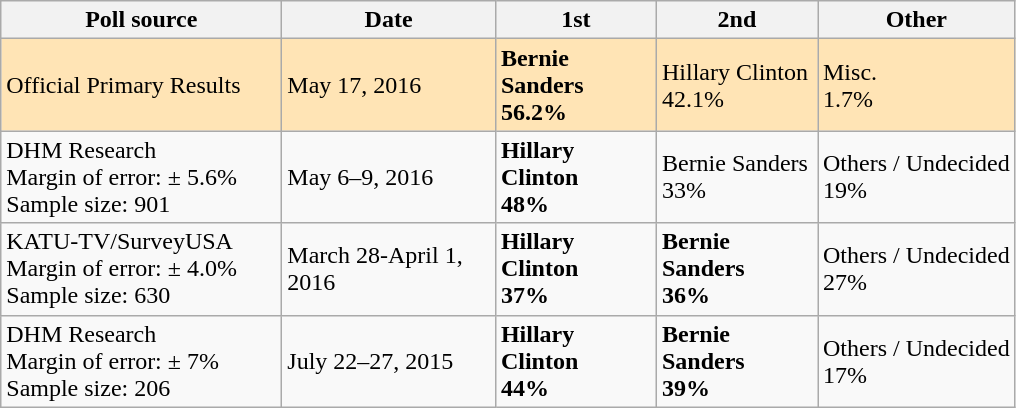<table class="wikitable">
<tr>
<th style="width:180px;">Poll source</th>
<th style="width:135px;">Date</th>
<th style="width:100px;">1st</th>
<th style="width:100px;">2nd</th>
<th>Other</th>
</tr>
<tr style="background:Moccasin;">
<td>Official Primary Results</td>
<td>May 17, 2016</td>
<td><strong>Bernie Sanders<br>56.2%</strong></td>
<td>Hillary Clinton<br>42.1%</td>
<td>Misc.<br>1.7%</td>
</tr>
<tr>
<td>DHM Research<br>Margin of error: ± 5.6%
<br>Sample size: 901</td>
<td>May 6–9, 2016</td>
<td><strong>Hillary Clinton<br>48%</strong></td>
<td>Bernie Sanders<br>33%</td>
<td>Others / Undecided<br>19%</td>
</tr>
<tr>
<td>KATU-TV/SurveyUSA<br>Margin of error: ± 4.0%
<br>Sample size: 630</td>
<td>March 28-April 1, 2016</td>
<td><strong>Hillary Clinton<br>37%</strong></td>
<td><strong>Bernie Sanders<br>36%</strong></td>
<td>Others / Undecided<br>27%</td>
</tr>
<tr>
<td>DHM Research<br>Margin of error: ± 7%
<br>Sample size: 206</td>
<td>July 22–27, 2015</td>
<td><strong>Hillary Clinton<br>44%</strong></td>
<td><strong>Bernie Sanders<br>39%</strong></td>
<td>Others / Undecided<br>17%</td>
</tr>
</table>
